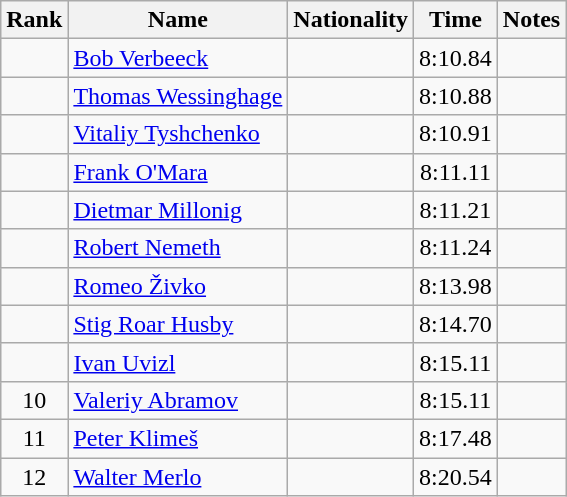<table class="wikitable sortable" style="text-align:center">
<tr>
<th>Rank</th>
<th>Name</th>
<th>Nationality</th>
<th>Time</th>
<th>Notes</th>
</tr>
<tr>
<td></td>
<td align="left"><a href='#'>Bob Verbeeck</a></td>
<td align=left></td>
<td>8:10.84</td>
<td></td>
</tr>
<tr>
<td></td>
<td align="left"><a href='#'>Thomas Wessinghage</a></td>
<td align=left></td>
<td>8:10.88</td>
<td></td>
</tr>
<tr>
<td></td>
<td align="left"><a href='#'>Vitaliy Tyshchenko</a></td>
<td align=left></td>
<td>8:10.91</td>
<td></td>
</tr>
<tr>
<td></td>
<td align="left"><a href='#'>Frank O'Mara</a></td>
<td align=left></td>
<td>8:11.11</td>
<td></td>
</tr>
<tr>
<td></td>
<td align="left"><a href='#'>Dietmar Millonig</a></td>
<td align=left></td>
<td>8:11.21</td>
<td></td>
</tr>
<tr>
<td></td>
<td align="left"><a href='#'>Robert Nemeth</a></td>
<td align=left></td>
<td>8:11.24</td>
<td></td>
</tr>
<tr>
<td></td>
<td align="left"><a href='#'>Romeo Živko</a></td>
<td align=left></td>
<td>8:13.98</td>
<td></td>
</tr>
<tr>
<td></td>
<td align="left"><a href='#'>Stig Roar Husby</a></td>
<td align=left></td>
<td>8:14.70</td>
<td></td>
</tr>
<tr>
<td></td>
<td align="left"><a href='#'>Ivan Uvizl</a></td>
<td align=left></td>
<td>8:15.11</td>
<td></td>
</tr>
<tr>
<td>10</td>
<td align="left"><a href='#'>Valeriy Abramov</a></td>
<td align=left></td>
<td>8:15.11</td>
<td></td>
</tr>
<tr>
<td>11</td>
<td align="left"><a href='#'>Peter Klimeš</a></td>
<td align=left></td>
<td>8:17.48</td>
<td></td>
</tr>
<tr>
<td>12</td>
<td align="left"><a href='#'>Walter Merlo</a></td>
<td align=left></td>
<td>8:20.54</td>
<td></td>
</tr>
</table>
